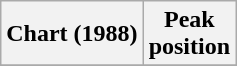<table class="wikitable">
<tr>
<th>Chart (1988)</th>
<th>Peak<br>position</th>
</tr>
<tr>
</tr>
</table>
